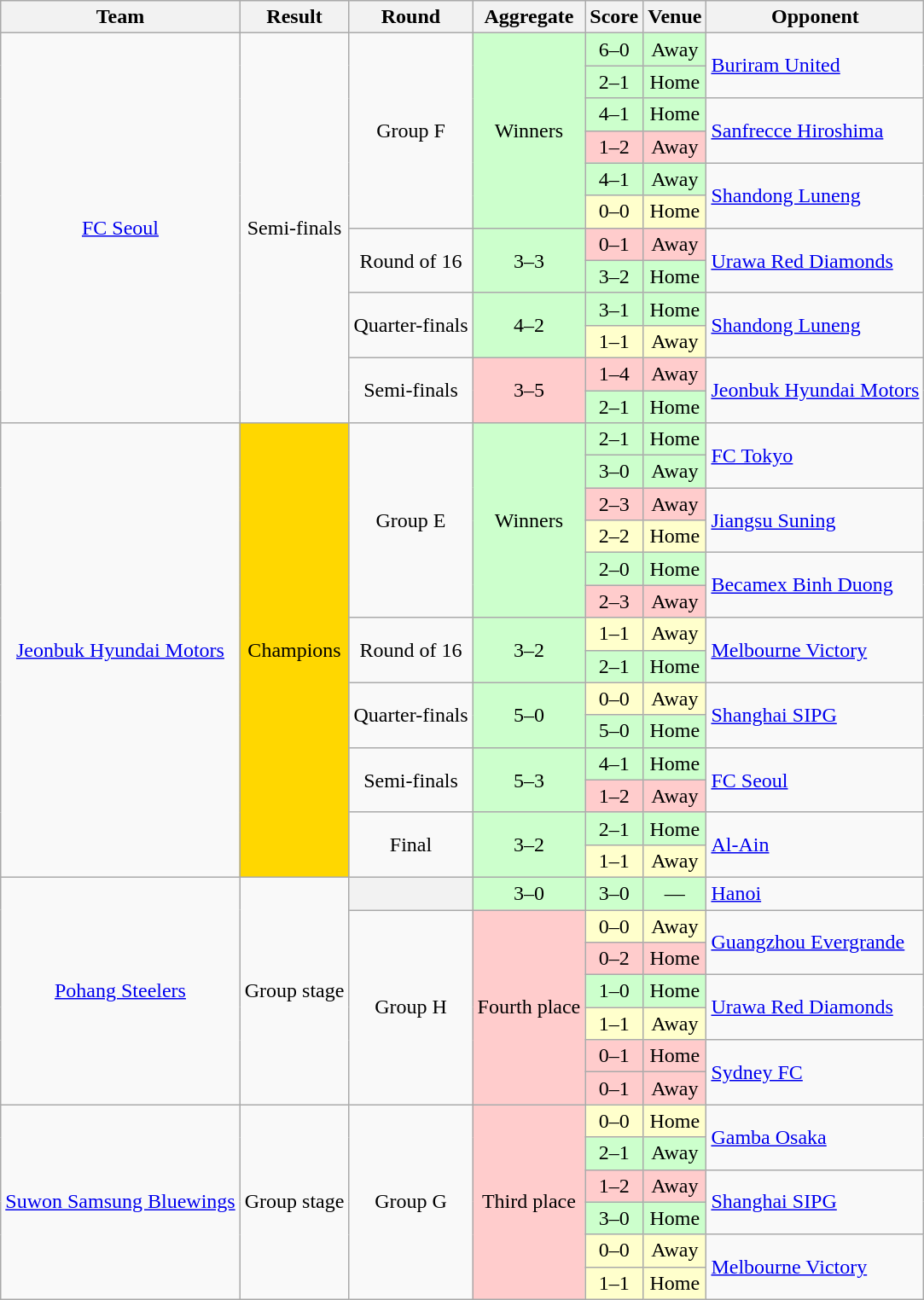<table class="wikitable" style="text-align:center;">
<tr>
<th>Team</th>
<th>Result</th>
<th>Round</th>
<th>Aggregate</th>
<th>Score</th>
<th>Venue</th>
<th>Opponent</th>
</tr>
<tr>
<td rowspan="12"><a href='#'>FC Seoul</a></td>
<td rowspan="12">Semi-finals</td>
<td rowspan="6">Group F</td>
<td rowspan="6" bgcolor="#cfc">Winners</td>
<td bgcolor="#cfc">6–0</td>
<td bgcolor="#cfc">Away</td>
<td rowspan="2" align="left"> <a href='#'>Buriram United</a></td>
</tr>
<tr>
<td bgcolor="#cfc">2–1</td>
<td bgcolor="#cfc">Home</td>
</tr>
<tr>
<td bgcolor="#cfc">4–1</td>
<td bgcolor="#cfc">Home</td>
<td rowspan="2" align="left"> <a href='#'>Sanfrecce Hiroshima</a></td>
</tr>
<tr>
<td bgcolor="#fcc">1–2</td>
<td bgcolor="#fcc">Away</td>
</tr>
<tr>
<td bgcolor="#cfc">4–1</td>
<td bgcolor="#cfc">Away</td>
<td rowspan="2" align="left"> <a href='#'>Shandong Luneng</a></td>
</tr>
<tr>
<td bgcolor="#ffc">0–0</td>
<td bgcolor="#ffc">Home</td>
</tr>
<tr>
<td rowspan="2">Round of 16</td>
<td rowspan="2" bgcolor="#cfc">3–3 </td>
<td bgcolor="#fcc">0–1</td>
<td bgcolor="#fcc">Away</td>
<td rowspan="2" align="left"> <a href='#'>Urawa Red Diamonds</a></td>
</tr>
<tr>
<td bgcolor="#cfc">3–2 </td>
<td bgcolor="#cfc">Home</td>
</tr>
<tr>
<td rowspan="2">Quarter-finals</td>
<td rowspan="2" bgcolor="#cfc">4–2</td>
<td bgcolor="#cfc">3–1</td>
<td bgcolor="#cfc">Home</td>
<td rowspan="2" align="left"> <a href='#'>Shandong Luneng</a></td>
</tr>
<tr>
<td bgcolor="#ffc">1–1</td>
<td bgcolor="#ffc">Away</td>
</tr>
<tr>
<td rowspan="2">Semi-finals</td>
<td rowspan="2" bgcolor="#fcc">3–5</td>
<td bgcolor="#fcc">1–4</td>
<td bgcolor="#fcc">Away</td>
<td rowspan="2" align="left"> <a href='#'>Jeonbuk Hyundai Motors</a></td>
</tr>
<tr>
<td bgcolor="#cfc">2–1</td>
<td bgcolor="#cfc">Home</td>
</tr>
<tr>
<td rowspan="14"><a href='#'>Jeonbuk Hyundai Motors</a></td>
<td rowspan="14" bgcolor="gold">Champions</td>
<td rowspan="6">Group E</td>
<td rowspan="6" bgcolor="#cfc">Winners</td>
<td bgcolor="#cfc">2–1</td>
<td bgcolor="#cfc">Home</td>
<td rowspan="2" align="left"> <a href='#'>FC Tokyo</a></td>
</tr>
<tr>
<td bgcolor="#cfc">3–0</td>
<td bgcolor="#cfc">Away</td>
</tr>
<tr>
<td bgcolor="#fcc">2–3</td>
<td bgcolor="#fcc">Away</td>
<td rowspan="2" align="left"> <a href='#'>Jiangsu Suning</a></td>
</tr>
<tr>
<td bgcolor="#ffc">2–2</td>
<td bgcolor="#ffc">Home</td>
</tr>
<tr>
<td bgcolor="#cfc">2–0</td>
<td bgcolor="#cfc">Home</td>
<td rowspan="2" align="left"> <a href='#'>Becamex Binh Duong</a></td>
</tr>
<tr>
<td bgcolor="#fcc">2–3</td>
<td bgcolor="#fcc">Away</td>
</tr>
<tr>
<td rowspan="2">Round of 16</td>
<td rowspan="2" bgcolor="#cfc">3–2</td>
<td bgcolor="#ffc">1–1</td>
<td bgcolor="#ffc">Away</td>
<td rowspan="2" align="left"> <a href='#'>Melbourne Victory</a></td>
</tr>
<tr>
<td bgcolor="#cfc">2–1</td>
<td bgcolor="#cfc">Home</td>
</tr>
<tr>
<td rowspan="2">Quarter-finals</td>
<td rowspan="2" bgcolor="#cfc">5–0</td>
<td bgcolor="#ffc">0–0</td>
<td bgcolor="#ffc">Away</td>
<td rowspan="2" align="left"> <a href='#'>Shanghai SIPG</a></td>
</tr>
<tr>
<td bgcolor="#cfc">5–0</td>
<td bgcolor="#cfc">Home</td>
</tr>
<tr>
<td rowspan="2">Semi-finals</td>
<td rowspan="2" bgcolor="#cfc">5–3</td>
<td bgcolor="#cfc">4–1</td>
<td bgcolor="#cfc">Home</td>
<td rowspan="2" align="left"> <a href='#'>FC Seoul</a></td>
</tr>
<tr>
<td bgcolor="#fcc">1–2</td>
<td bgcolor="#fcc">Away</td>
</tr>
<tr>
<td rowspan="2">Final</td>
<td rowspan="2" bgcolor="#cfc">3–2</td>
<td bgcolor="#cfc">2–1</td>
<td bgcolor="#cfc">Home</td>
<td rowspan="2" align="left"> <a href='#'>Al-Ain</a></td>
</tr>
<tr>
<td bgcolor="#ffc">1–1</td>
<td bgcolor="#ffc">Away</td>
</tr>
<tr>
<td rowspan="7"><a href='#'>Pohang Steelers</a></td>
<td rowspan="7">Group stage</td>
<th></th>
<td bgcolor="#cfc">3–0</td>
<td bgcolor="#cfc">3–0</td>
<td bgcolor="#cfc">—</td>
<td align="left"> <a href='#'>Hanoi</a></td>
</tr>
<tr>
<td rowspan="6">Group H</td>
<td rowspan="6" bgcolor="#fcc">Fourth place</td>
<td bgcolor="#ffc">0–0</td>
<td bgcolor="#ffc">Away</td>
<td rowspan="2" align="left"> <a href='#'>Guangzhou Evergrande</a></td>
</tr>
<tr>
<td bgcolor="#fcc">0–2</td>
<td bgcolor="#fcc">Home</td>
</tr>
<tr>
<td bgcolor="#cfc">1–0</td>
<td bgcolor="#cfc">Home</td>
<td rowspan="2" align="left"> <a href='#'>Urawa Red Diamonds</a></td>
</tr>
<tr>
<td bgcolor="#ffc">1–1</td>
<td bgcolor="#ffc">Away</td>
</tr>
<tr>
<td bgcolor="#fcc">0–1</td>
<td bgcolor="#fcc">Home</td>
<td rowspan="2" align="left"> <a href='#'>Sydney FC</a></td>
</tr>
<tr>
<td bgcolor="#fcc">0–1</td>
<td bgcolor="#fcc">Away</td>
</tr>
<tr>
<td rowspan="6"><a href='#'>Suwon Samsung Bluewings</a></td>
<td rowspan="6">Group stage</td>
<td rowspan="6">Group G</td>
<td rowspan="6" bgcolor="#fcc">Third place</td>
<td bgcolor="#ffc">0–0</td>
<td bgcolor="#ffc">Home</td>
<td rowspan="2" align="left"> <a href='#'>Gamba Osaka</a></td>
</tr>
<tr>
<td bgcolor="#cfc">2–1</td>
<td bgcolor="#cfc">Away</td>
</tr>
<tr>
<td bgcolor="#fcc">1–2</td>
<td bgcolor="#fcc">Away</td>
<td rowspan="2" align="left"> <a href='#'>Shanghai SIPG</a></td>
</tr>
<tr>
<td bgcolor="#cfc">3–0</td>
<td bgcolor="#cfc">Home</td>
</tr>
<tr>
<td bgcolor="#ffc">0–0</td>
<td bgcolor="#ffc">Away</td>
<td rowspan="2" align="left"> <a href='#'>Melbourne Victory</a></td>
</tr>
<tr>
<td bgcolor="#ffc">1–1</td>
<td bgcolor="#ffc">Home</td>
</tr>
</table>
